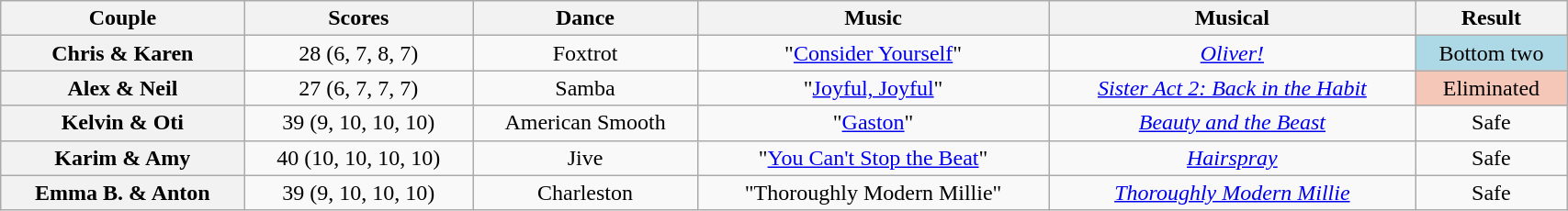<table class="wikitable sortable" style="text-align:center; width: 90%">
<tr>
<th scope="col">Couple</th>
<th scope="col">Scores</th>
<th scope="col" class="unsortable">Dance</th>
<th scope="col" class="unsortable">Music</th>
<th scope="col" class="unsortable">Musical</th>
<th scope="col" class="unsortable">Result</th>
</tr>
<tr>
<th scope="row">Chris & Karen</th>
<td>28 (6, 7, 8, 7)</td>
<td>Foxtrot</td>
<td>"<a href='#'>Consider Yourself</a>"</td>
<td><em><a href='#'>Oliver!</a></em></td>
<td bgcolor="lightblue">Bottom two</td>
</tr>
<tr>
<th scope="row">Alex & Neil</th>
<td>27 (6, 7, 7, 7)</td>
<td>Samba</td>
<td>"<a href='#'>Joyful, Joyful</a>"</td>
<td><em><a href='#'>Sister Act 2: Back in the Habit</a></em></td>
<td bgcolor="f4c7b8">Eliminated</td>
</tr>
<tr>
<th scope="row">Kelvin & Oti</th>
<td>39 (9, 10, 10, 10)</td>
<td>American Smooth</td>
<td>"<a href='#'>Gaston</a>"</td>
<td><em><a href='#'>Beauty and the Beast</a></em></td>
<td>Safe</td>
</tr>
<tr>
<th scope="row">Karim & Amy</th>
<td>40 (10, 10, 10, 10)</td>
<td>Jive</td>
<td>"<a href='#'>You Can't Stop the Beat</a>"</td>
<td><em><a href='#'>Hairspray</a></em></td>
<td>Safe</td>
</tr>
<tr>
<th scope="row">Emma B. & Anton</th>
<td>39 (9, 10, 10, 10)</td>
<td>Charleston</td>
<td>"Thoroughly Modern Millie"</td>
<td><em><a href='#'>Thoroughly Modern Millie</a></em></td>
<td>Safe</td>
</tr>
</table>
